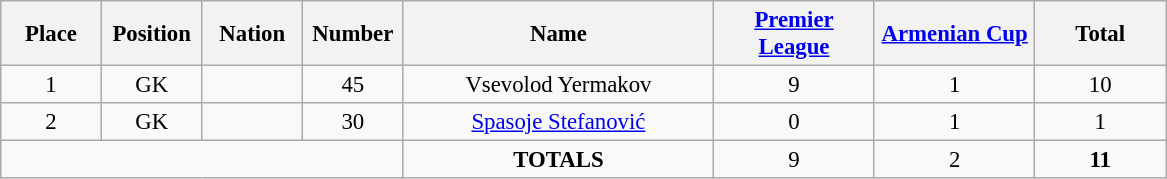<table class="wikitable" style="font-size: 95%; text-align: center;">
<tr>
<th width=60>Place</th>
<th width=60>Position</th>
<th width=60>Nation</th>
<th width=60>Number</th>
<th width=200>Name</th>
<th width=100><a href='#'>Premier League</a></th>
<th width=100><a href='#'>Armenian Cup</a></th>
<th width=80><strong>Total</strong></th>
</tr>
<tr>
<td>1</td>
<td>GK</td>
<td></td>
<td>45</td>
<td>Vsevolod Yermakov</td>
<td>9</td>
<td>1</td>
<td>10</td>
</tr>
<tr>
<td>2</td>
<td>GK</td>
<td></td>
<td>30</td>
<td><a href='#'>Spasoje Stefanović</a></td>
<td>0</td>
<td>1</td>
<td>1</td>
</tr>
<tr>
<td colspan="4"></td>
<td><strong>TOTALS</strong></td>
<td>9</td>
<td>2</td>
<td><strong>11</strong></td>
</tr>
</table>
